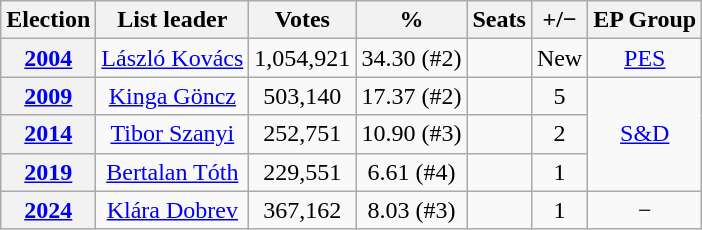<table class=wikitable style="text-align:center;">
<tr>
<th>Election</th>
<th>List leader</th>
<th>Votes</th>
<th>%</th>
<th>Seats</th>
<th>+/−</th>
<th>EP Group</th>
</tr>
<tr>
<th><a href='#'>2004</a></th>
<td><a href='#'>László Kovács</a></td>
<td>1,054,921</td>
<td>34.30 (#2)</td>
<td></td>
<td>New</td>
<td><a href='#'>PES</a></td>
</tr>
<tr>
<th><a href='#'>2009</a></th>
<td><a href='#'>Kinga Göncz</a></td>
<td>503,140</td>
<td>17.37 (#2)</td>
<td></td>
<td> 5</td>
<td rowspan=3><a href='#'>S&D</a></td>
</tr>
<tr>
<th><a href='#'>2014</a></th>
<td><a href='#'>Tibor Szanyi</a></td>
<td>252,751</td>
<td>10.90 (#3)</td>
<td></td>
<td> 2</td>
</tr>
<tr>
<th><a href='#'>2019</a></th>
<td><a href='#'>Bertalan Tóth</a></td>
<td>229,551</td>
<td>6.61 (#4)</td>
<td></td>
<td> 1</td>
</tr>
<tr>
<th><a href='#'>2024</a></th>
<td><a href='#'>Klára Dobrev</a></td>
<td>367,162</td>
<td>8.03 (#3)</td>
<td></td>
<td> 1</td>
<td>−</td>
</tr>
</table>
